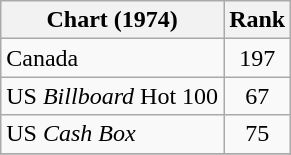<table class="wikitable sortable">
<tr>
<th align="left">Chart (1974)</th>
<th style="text-align:center;">Rank</th>
</tr>
<tr>
<td>Canada</td>
<td style="text-align:center;">197</td>
</tr>
<tr>
<td>US <em>Billboard</em> Hot 100</td>
<td style="text-align:center;">67</td>
</tr>
<tr>
<td>US <em>Cash Box</em> </td>
<td style="text-align:center;">75</td>
</tr>
<tr>
</tr>
</table>
